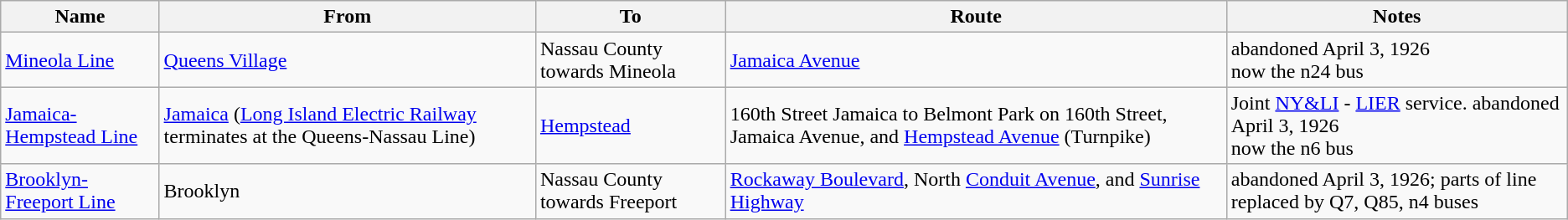<table class=wikitable>
<tr>
<th>Name</th>
<th>From</th>
<th>To</th>
<th>Route</th>
<th>Notes</th>
</tr>
<tr>
<td><a href='#'>Mineola Line</a></td>
<td><a href='#'>Queens Village</a></td>
<td>Nassau County towards Mineola</td>
<td><a href='#'>Jamaica Avenue</a></td>
<td>abandoned April 3, 1926<br>now the n24 bus</td>
</tr>
<tr>
<td><a href='#'>Jamaica-Hempstead Line</a></td>
<td><a href='#'>Jamaica</a> (<a href='#'>Long Island Electric Railway</a> terminates at the Queens-Nassau Line)</td>
<td><a href='#'>Hempstead</a></td>
<td>160th Street Jamaica to Belmont Park on 160th Street, Jamaica Avenue, and <a href='#'>Hempstead Avenue</a> (Turnpike)</td>
<td>Joint <a href='#'>NY&LI</a> - <a href='#'>LIER</a> service. abandoned April 3, 1926 <br>now the n6 bus</td>
</tr>
<tr>
<td><a href='#'>Brooklyn-Freeport Line</a></td>
<td>Brooklyn</td>
<td>Nassau County towards Freeport</td>
<td><a href='#'>Rockaway Boulevard</a>, North <a href='#'>Conduit Avenue</a>, and <a href='#'>Sunrise Highway</a></td>
<td>abandoned April 3, 1926; parts of line replaced by Q7, Q85, n4 buses</td>
</tr>
</table>
